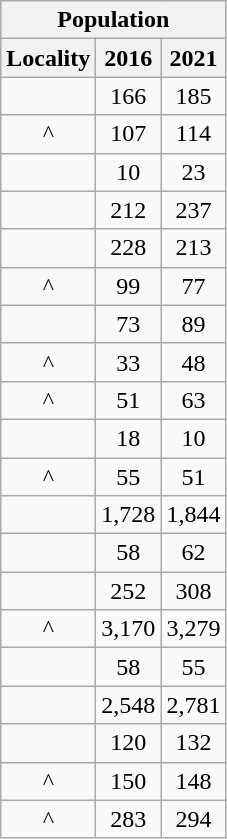<table class="wikitable" style="text-align:center;">
<tr>
<th colspan="3" style="text-align:center;  font-weight:bold">Population</th>
</tr>
<tr>
<th style="text-align:center; background:  font-weight:bold">Locality</th>
<th style="text-align:center; background:  font-weight:bold"><strong>2016</strong></th>
<th style="text-align:center; background:  font-weight:bold"><strong>2021</strong></th>
</tr>
<tr>
<td></td>
<td>166</td>
<td>185</td>
</tr>
<tr>
<td>^</td>
<td>107</td>
<td>114</td>
</tr>
<tr>
<td></td>
<td>10</td>
<td>23</td>
</tr>
<tr>
<td></td>
<td>212</td>
<td>237</td>
</tr>
<tr>
<td></td>
<td>228</td>
<td>213</td>
</tr>
<tr>
<td>^</td>
<td>99</td>
<td>77</td>
</tr>
<tr>
<td></td>
<td>73</td>
<td>89</td>
</tr>
<tr>
<td>^</td>
<td>33</td>
<td>48</td>
</tr>
<tr>
<td>^</td>
<td>51</td>
<td>63</td>
</tr>
<tr>
<td></td>
<td>18</td>
<td>10</td>
</tr>
<tr>
<td>^</td>
<td>55</td>
<td>51</td>
</tr>
<tr>
<td></td>
<td>1,728</td>
<td>1,844</td>
</tr>
<tr>
<td></td>
<td>58</td>
<td>62</td>
</tr>
<tr>
<td></td>
<td>252</td>
<td>308</td>
</tr>
<tr>
<td>^</td>
<td>3,170</td>
<td>3,279</td>
</tr>
<tr>
<td></td>
<td>58</td>
<td>55</td>
</tr>
<tr>
<td></td>
<td>2,548</td>
<td>2,781</td>
</tr>
<tr>
<td></td>
<td>120</td>
<td>132</td>
</tr>
<tr>
<td>^</td>
<td>150</td>
<td>148</td>
</tr>
<tr>
<td>^</td>
<td>283</td>
<td>294</td>
</tr>
</table>
